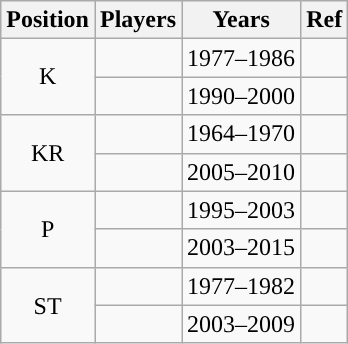<table class="wikitable sortable" >
<tr bgcolor="#efefef">
<th>Position</th>
<th>Players</th>
<th>Years</th>
<th class="unsortable">Ref</th>
</tr>
<tr>
<td rowspan=2 style="text-align:center;">K</td>
<td></td>
<td>1977–1986</td>
<td></td>
</tr>
<tr>
<td></td>
<td>1990–2000</td>
<td></td>
</tr>
<tr>
<td rowspan=2 style="text-align:center;">KR</td>
<td></td>
<td>1964–1970</td>
<td></td>
</tr>
<tr>
<td></td>
<td>2005–2010</td>
<td></td>
</tr>
<tr>
<td rowspan=2 style="text-align:center;">P</td>
<td></td>
<td>1995–2003</td>
<td></td>
</tr>
<tr>
<td></td>
<td>2003–2015</td>
<td></td>
</tr>
<tr>
<td rowspan=2 style="text-align:center;">ST</td>
<td></td>
<td>1977–1982</td>
<td></td>
</tr>
<tr>
<td></td>
<td>2003–2009</td>
<td></td>
</tr>
</table>
